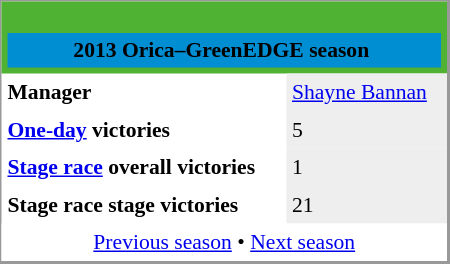<table align="right" cellpadding="4" cellspacing="0" style="margin-left:1em; width:300px; font-size:90%; border:1px solid #999; border-right-width:2px; border-bottom-width:2px; background-color:white;">
<tr>
<th colspan="2" style="background-color:#50B233;"><br><table style="background:#008ED3;text-align:center;width:100%;">
<tr>
<td style="background:#008ED3;" align="center" width="100%"><span> 2013 Orica–GreenEDGE season</span></td>
<td padding=15px></td>
</tr>
</table>
</th>
</tr>
<tr>
<td><strong>Manager</strong></td>
<td bgcolor=#EEEEEE><a href='#'>Shayne Bannan</a></td>
</tr>
<tr>
<td><strong><a href='#'>One-day</a> victories</strong></td>
<td bgcolor=#EEEEEE>5</td>
</tr>
<tr>
<td><strong><a href='#'>Stage race</a> overall victories</strong></td>
<td bgcolor=#EEEEEE>1</td>
</tr>
<tr>
<td><strong>Stage race stage victories</strong></td>
<td bgcolor=#EEEEEE>21</td>
</tr>
<tr>
<td colspan="2" bgcolor="white" align="center"><a href='#'>Previous season</a> • <a href='#'>Next season</a></td>
</tr>
</table>
